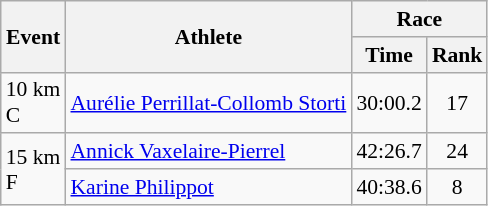<table class="wikitable" border="1" style="font-size:90%">
<tr>
<th rowspan=2>Event</th>
<th rowspan=2>Athlete</th>
<th colspan=2>Race</th>
</tr>
<tr>
<th>Time</th>
<th>Rank</th>
</tr>
<tr>
<td>10 km <br> C</td>
<td><a href='#'>Aurélie Perrillat-Collomb Storti</a></td>
<td align=center>30:00.2</td>
<td align=center>17</td>
</tr>
<tr>
<td rowspan=2>15 km <br> F</td>
<td><a href='#'>Annick Vaxelaire-Pierrel</a></td>
<td align=center>42:26.7</td>
<td align=center>24</td>
</tr>
<tr>
<td><a href='#'>Karine Philippot</a></td>
<td align=center>40:38.6</td>
<td align=center>8</td>
</tr>
</table>
